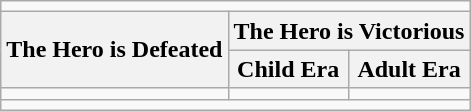<table class="wikitable mw-collapsible floatright">
<tr>
<td colspan="3" scope="rowgroup"></td>
</tr>
<tr>
<th rowspan="2" scope="col">The Hero is Defeated</th>
<th colspan="2" scope="colgroup">The Hero is Victorious</th>
</tr>
<tr>
<th scope="col">Child Era</th>
<th scope="col">Adult Era</th>
</tr>
<tr>
<td style="vertical-align: top;"></td>
<td style="vertical-align: top;"></td>
<td style="vertical-align: top;"></td>
</tr>
<tr>
<td colspan="3" scope="rowgroup"></td>
</tr>
</table>
